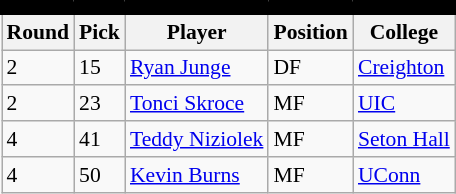<table class="wikitable sortable" style="text-align:center; font-size:90%; text-align:left;">
<tr style="border-spacing: 2px; border: 2px solid black;">
<td colspan="7" bgcolor="#000000" color="#000000" border="#FED000" align="center"><strong></strong></td>
</tr>
<tr>
<th><strong>Round</strong></th>
<th><strong>Pick</strong></th>
<th><strong>Player</strong></th>
<th><strong>Position</strong></th>
<th><strong>College</strong></th>
</tr>
<tr>
<td>2</td>
<td>15</td>
<td> <a href='#'>Ryan Junge</a></td>
<td>DF</td>
<td><a href='#'>Creighton</a></td>
</tr>
<tr>
<td>2</td>
<td>23</td>
<td> <a href='#'>Tonci Skroce</a></td>
<td>MF</td>
<td><a href='#'>UIC</a></td>
</tr>
<tr>
<td>4</td>
<td>41</td>
<td> <a href='#'>Teddy Niziolek</a></td>
<td>MF</td>
<td><a href='#'>Seton Hall</a></td>
</tr>
<tr>
<td>4</td>
<td>50</td>
<td> <a href='#'>Kevin Burns</a></td>
<td>MF</td>
<td><a href='#'>UConn</a></td>
</tr>
</table>
